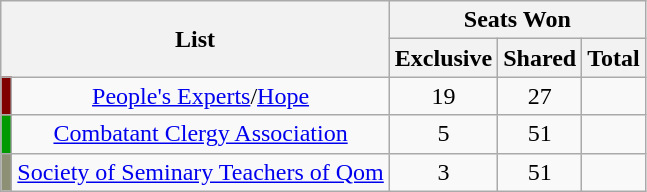<table class="wikitable" style="text-align:center; margin-left:1em;">
<tr>
<th colspan=2 rowspan=2>List</th>
<th colspan=3>Seats Won</th>
</tr>
<tr>
<th>Exclusive</th>
<th>Shared</th>
<th>Total</th>
</tr>
<tr>
<td style="background:#800000;"></td>
<td><a href='#'>People's Experts</a>/<a href='#'>Hope</a></td>
<td>19</td>
<td>27</td>
<td></td>
</tr>
<tr>
<td style="background:#009900;"></td>
<td><a href='#'>Combatant Clergy Association</a></td>
<td>5</td>
<td>51</td>
<td></td>
</tr>
<tr>
<td style="background:#8d9075;"></td>
<td><a href='#'>Society of Seminary Teachers of Qom</a></td>
<td>3</td>
<td>51</td>
<td></td>
</tr>
</table>
